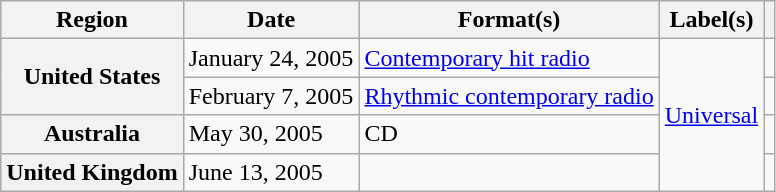<table class="wikitable plainrowheaders">
<tr>
<th scope="col">Region</th>
<th scope="col">Date</th>
<th scope="col">Format(s)</th>
<th scope="col">Label(s)</th>
<th scope="col"></th>
</tr>
<tr>
<th scope="row" rowspan="2">United States</th>
<td>January 24, 2005</td>
<td><a href='#'>Contemporary hit radio</a></td>
<td rowspan="4"><a href='#'>Universal</a></td>
<td align="center"></td>
</tr>
<tr>
<td>February 7, 2005</td>
<td><a href='#'>Rhythmic contemporary radio</a></td>
<td align="center"></td>
</tr>
<tr>
<th scope="row">Australia</th>
<td>May 30, 2005</td>
<td>CD</td>
<td align="center"></td>
</tr>
<tr>
<th scope="row">United Kingdom</th>
<td>June 13, 2005</td>
<td></td>
<td align="center"></td>
</tr>
</table>
